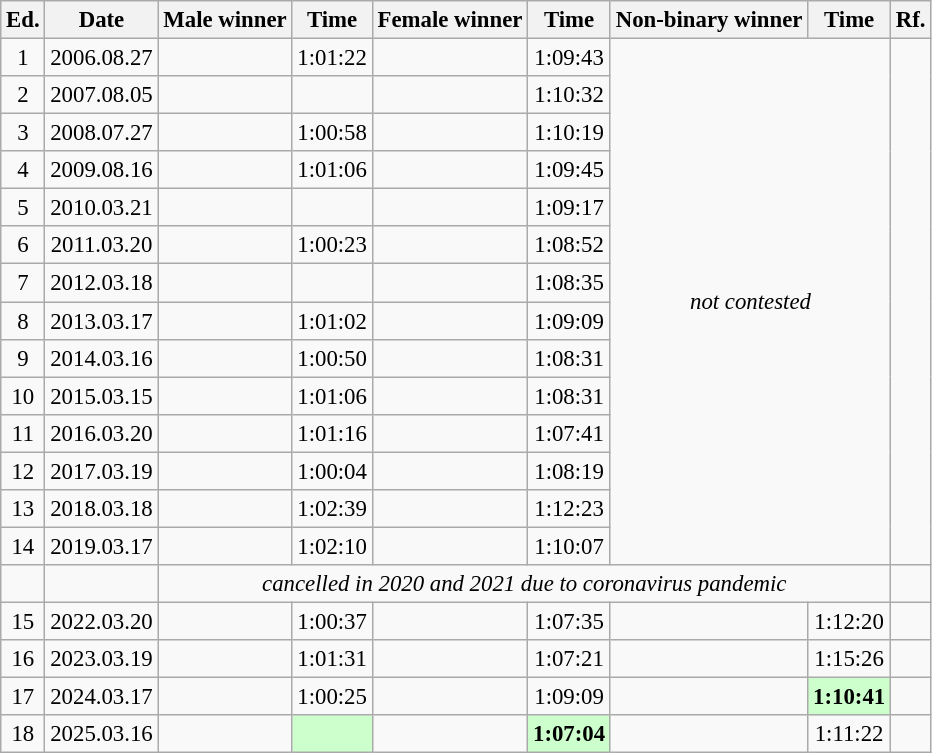<table class="wikitable sortable" style="font-size: 95%">
<tr>
<th class="unsortable">Ed.</th>
<th>Date</th>
<th>Male winner</th>
<th>Time</th>
<th>Female winner</th>
<th>Time</th>
<th>Non-binary winner</th>
<th>Time</th>
<th class="unsortable">Rf.</th>
</tr>
<tr>
<td align="center">1</td>
<td align="center">2006.08.27</td>
<td></td>
<td align="center">1:01:22</td>
<td></td>
<td align="center">1:09:43</td>
<td rowspan="14" colspan="2" align="center" data-sort-value=""><em>not contested</em></td>
</tr>
<tr>
<td align="center">2</td>
<td align="center">2007.08.05</td>
<td></td>
<td align="center"></td>
<td></td>
<td align="center">1:10:32</td>
</tr>
<tr>
<td align="center">3</td>
<td align="center">2008.07.27</td>
<td></td>
<td align="center">1:00:58</td>
<td></td>
<td align="center">1:10:19</td>
</tr>
<tr>
<td align="center">4</td>
<td align="center">2009.08.16</td>
<td></td>
<td align="center">1:01:06</td>
<td></td>
<td align="center">1:09:45</td>
</tr>
<tr>
<td align="center">5</td>
<td align="center">2010.03.21</td>
<td></td>
<td align="center"></td>
<td></td>
<td align="center">1:09:17</td>
</tr>
<tr>
<td align="center">6</td>
<td align="center">2011.03.20</td>
<td></td>
<td align="center">1:00:23</td>
<td></td>
<td align="center">1:08:52</td>
</tr>
<tr>
<td align="center">7</td>
<td align="center">2012.03.18</td>
<td></td>
<td align="center"></td>
<td></td>
<td align="center">1:08:35</td>
</tr>
<tr>
<td align="center">8</td>
<td align="center">2013.03.17</td>
<td></td>
<td align="center">1:01:02</td>
<td></td>
<td align="center">1:09:09</td>
</tr>
<tr>
<td align="center">9</td>
<td align="center">2014.03.16</td>
<td></td>
<td align="center">1:00:50</td>
<td></td>
<td align="center">1:08:31</td>
</tr>
<tr>
<td align="center">10</td>
<td align="center">2015.03.15</td>
<td></td>
<td align="center">1:01:06</td>
<td></td>
<td align="center">1:08:31</td>
</tr>
<tr>
<td align="center">11</td>
<td align="center">2016.03.20</td>
<td></td>
<td align="center">1:01:16</td>
<td></td>
<td align="center">1:07:41</td>
</tr>
<tr>
<td align="center">12</td>
<td align="center">2017.03.19</td>
<td></td>
<td align="center">1:00:04</td>
<td></td>
<td align="center">1:08:19</td>
</tr>
<tr>
<td align="center">13</td>
<td align="center">2018.03.18</td>
<td></td>
<td align="center">1:02:39</td>
<td></td>
<td align="center">1:12:23</td>
</tr>
<tr>
<td align="center">14</td>
<td align="center">2019.03.17</td>
<td></td>
<td align="center">1:02:10</td>
<td></td>
<td align="center">1:10:07</td>
</tr>
<tr>
<td></td>
<td></td>
<td colspan="6" align="center" data-sort-value=""><em>cancelled in 2020 and 2021 due to coronavirus pandemic</em></td>
<td></td>
</tr>
<tr>
<td align="center">15</td>
<td align="center">2022.03.20</td>
<td></td>
<td align="center">1:00:37</td>
<td></td>
<td align="center">1:07:35</td>
<td></td>
<td align="center">1:12:20</td>
<td></td>
</tr>
<tr>
<td align="center">16</td>
<td align="center">2023.03.19</td>
<td></td>
<td align="center">1:01:31</td>
<td></td>
<td align="center">1:07:21</td>
<td></td>
<td align="center">1:15:26</td>
<td></td>
</tr>
<tr>
<td align="center">17</td>
<td align="center">2024.03.17</td>
<td></td>
<td align="center">1:00:25</td>
<td></td>
<td align="center">1:09:09</td>
<td></td>
<td align="center" bgcolor="#CCFFCC"><strong>1:10:41</strong></td>
<td></td>
</tr>
<tr>
<td align="center">18</td>
<td align="center">2025.03.16</td>
<td></td>
<td align="center" bgcolor="#CCFFCC"><strong></strong></td>
<td></td>
<td align="center" bgcolor="#CCFFCC"><strong>1:07:04</strong></td>
<td></td>
<td align="center">1:11:22</td>
<td></td>
</tr>
</table>
